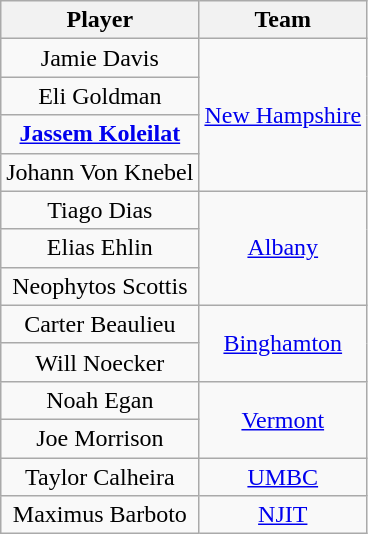<table class="wikitable" style="text-align: center;">
<tr>
<th>Player</th>
<th>Team</th>
</tr>
<tr>
<td>Jamie Davis</td>
<td rowspan=4><a href='#'>New Hampshire</a></td>
</tr>
<tr>
<td>Eli Goldman</td>
</tr>
<tr>
<td><strong><a href='#'>Jassem Koleilat</a></strong></td>
</tr>
<tr>
<td>Johann Von Knebel</td>
</tr>
<tr>
<td>Tiago Dias</td>
<td rowspan=3><a href='#'>Albany</a></td>
</tr>
<tr>
<td>Elias Ehlin</td>
</tr>
<tr>
<td>Neophytos Scottis</td>
</tr>
<tr>
<td>Carter Beaulieu</td>
<td rowspan=2><a href='#'>Binghamton</a></td>
</tr>
<tr>
<td>Will Noecker</td>
</tr>
<tr>
<td>Noah Egan</td>
<td rowspan=2><a href='#'>Vermont</a></td>
</tr>
<tr>
<td>Joe Morrison</td>
</tr>
<tr>
<td>Taylor Calheira</td>
<td><a href='#'>UMBC</a></td>
</tr>
<tr>
<td>Maximus Barboto</td>
<td><a href='#'>NJIT</a></td>
</tr>
</table>
